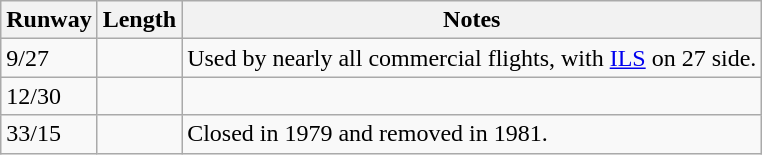<table class="wikitable">
<tr>
<th>Runway</th>
<th>Length</th>
<th>Notes</th>
</tr>
<tr>
<td>9/27</td>
<td></td>
<td>Used by nearly all commercial flights, with <a href='#'>ILS</a> on 27 side.</td>
</tr>
<tr>
<td>12/30</td>
<td></td>
<td></td>
</tr>
<tr>
<td>33/15</td>
<td></td>
<td>Closed in 1979 and removed in 1981.</td>
</tr>
</table>
